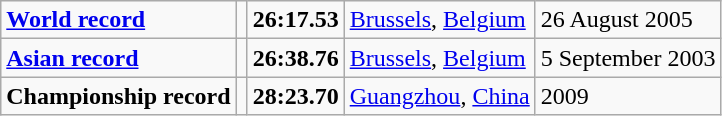<table class="wikitable">
<tr>
<td><strong><a href='#'>World record</a></strong></td>
<td></td>
<td><strong>26:17.53</strong></td>
<td><a href='#'>Brussels</a>, <a href='#'>Belgium</a></td>
<td>26 August 2005</td>
</tr>
<tr>
<td><strong><a href='#'>Asian record</a></strong></td>
<td></td>
<td><strong>26:38.76</strong></td>
<td><a href='#'>Brussels</a>, <a href='#'>Belgium</a></td>
<td>5 September 2003</td>
</tr>
<tr>
<td><strong>Championship record</strong></td>
<td></td>
<td><strong>28:23.70</strong></td>
<td><a href='#'>Guangzhou</a>, <a href='#'>China</a></td>
<td>2009</td>
</tr>
</table>
